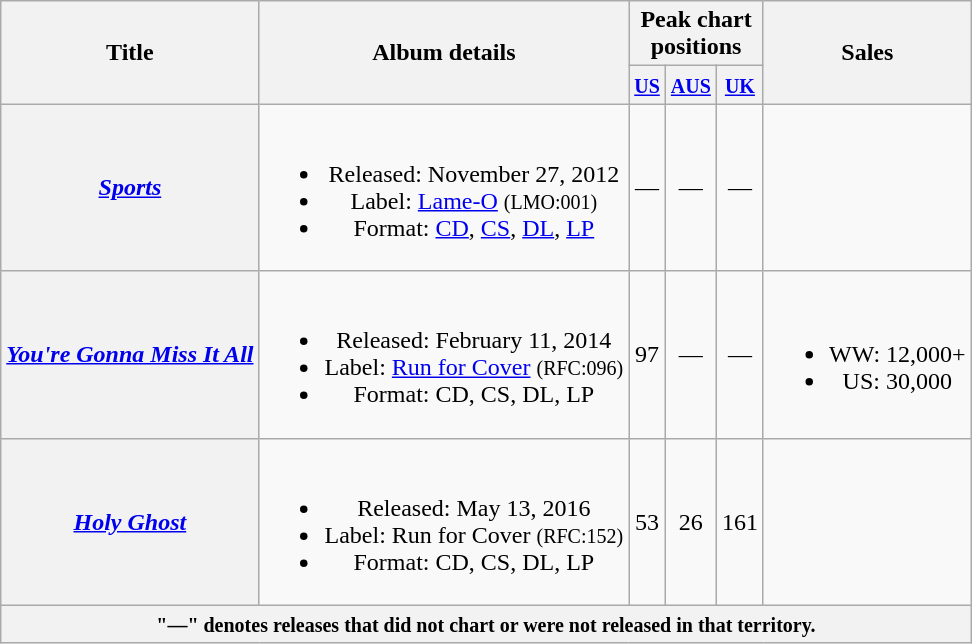<table class="wikitable plainrowheaders" style="text-align:center;">
<tr>
<th scope="col" rowspan="2">Title</th>
<th scope="col" rowspan="2">Album details</th>
<th scope="col" colspan="3">Peak chart<br>positions</th>
<th scope="col" rowspan="2">Sales</th>
</tr>
<tr>
<th style="width:1px;"><small><a href='#'>US</a><br></small></th>
<th style="width:1px;"><small><a href='#'>AUS</a><br></small></th>
<th style="width:1px;"><small><a href='#'>UK</a><br></small></th>
</tr>
<tr>
<th scope="row"><em><a href='#'>Sports</a></em></th>
<td><br><ul><li>Released: November 27, 2012</li><li>Label: <a href='#'>Lame-O</a> <small>(LMO:001)</small></li><li>Format: <a href='#'>CD</a>, <a href='#'>CS</a>, <a href='#'>DL</a>, <a href='#'>LP</a></li></ul></td>
<td>—</td>
<td>—</td>
<td>—</td>
<td></td>
</tr>
<tr>
<th scope="row"><em><a href='#'>You're Gonna Miss It All</a></em></th>
<td><br><ul><li>Released: February 11, 2014</li><li>Label: <a href='#'>Run for Cover</a> <small>(RFC:096)</small></li><li>Format: CD, CS, DL, LP</li></ul></td>
<td>97</td>
<td>—</td>
<td>—</td>
<td><br><ul><li>WW: 12,000+</li><li>US: 30,000</li></ul></td>
</tr>
<tr>
<th scope="row"><em><a href='#'>Holy Ghost</a></em></th>
<td><br><ul><li>Released: May 13, 2016</li><li>Label: Run for Cover <small>(RFC:152)</small></li><li>Format: CD, CS, DL, LP</li></ul></td>
<td>53</td>
<td>26</td>
<td>161</td>
<td></td>
</tr>
<tr>
<th colspan="7"><small>"—" denotes releases that did not chart or were not released in that territory.</small></th>
</tr>
</table>
